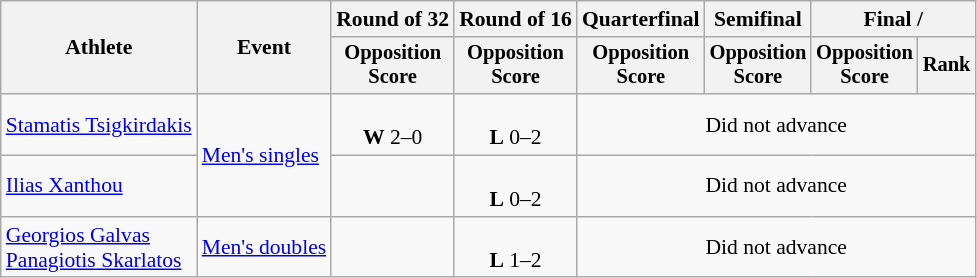<table class="wikitable" style="font-size:90%">
<tr>
<th rowspan=2>Athlete</th>
<th rowspan=2>Event</th>
<th>Round of 32</th>
<th>Round of 16</th>
<th>Quarterfinal</th>
<th>Semifinal</th>
<th colspan=2>Final / </th>
</tr>
<tr style="font-size:95%">
<th>Opposition<br>Score</th>
<th>Opposition<br>Score</th>
<th>Opposition<br>Score</th>
<th>Opposition<br>Score</th>
<th>Opposition<br>Score</th>
<th>Rank</th>
</tr>
<tr align=center>
<td align=left><a href='#'>Stamatis Tsigkirdakis</a></td>
<td align=left rowspan=2><a href='#'>Men's singles</a></td>
<td><br><strong>W</strong> 2–0</td>
<td><br><strong>L</strong> 0–2</td>
<td colspan=4>Did not advance</td>
</tr>
<tr align=center>
<td align=left><a href='#'>Ilias Xanthou</a></td>
<td></td>
<td><br><strong>L</strong> 0–2</td>
<td colspan=4>Did not advance</td>
</tr>
<tr align=center>
<td align=left><a href='#'>Georgios Galvas</a><br><a href='#'>Panagiotis Skarlatos</a></td>
<td align=left><a href='#'>Men's doubles</a></td>
<td></td>
<td><br><strong>L</strong> 1–2</td>
<td colspan=4>Did not advance</td>
</tr>
</table>
